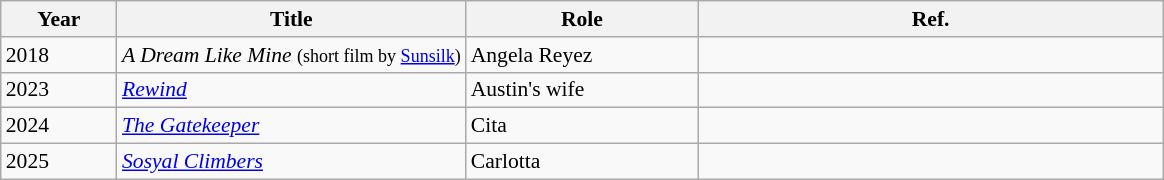<table class="wikitable" style="font-size:90%">
<tr>
<th scope="col" width="10%">Year</th>
<th scope="col" width="30%">Title</th>
<th scope="col" width="20%">Role</th>
<th>Ref.</th>
</tr>
<tr>
<td>2018</td>
<td><em>A Dream Like Mine</em> <small>(short film by <a href='#'>Sunsilk</a>)</small></td>
<td>Angela Reyez</td>
<td></td>
</tr>
<tr>
<td>2023</td>
<td><em><a href='#'>Rewind</a></em></td>
<td>Austin's wife</td>
<td></td>
</tr>
<tr>
<td>2024</td>
<td><em><a href='#'>The Gatekeeper</a></em></td>
<td>Cita</td>
<td></td>
</tr>
<tr>
<td>2025</td>
<td><em><a href='#'>Sosyal Climbers</a></em></td>
<td>Carlotta</td>
<td></td>
</tr>
</table>
